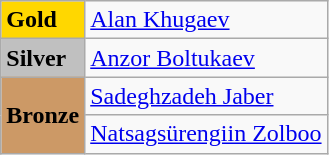<table class="wikitable">
<tr>
<td bgcolor="gold"><strong>Gold</strong></td>
<td> <a href='#'>Alan Khugaev</a></td>
</tr>
<tr>
<td bgcolor="silver"><strong>Silver</strong></td>
<td> <a href='#'>Anzor Boltukaev</a></td>
</tr>
<tr>
<td rowspan="2" bgcolor="#cc9966"><strong>Bronze</strong></td>
<td> <a href='#'>Sadeghzadeh Jaber</a></td>
</tr>
<tr>
<td> <a href='#'>Natsagsürengiin Zolboo</a></td>
</tr>
</table>
